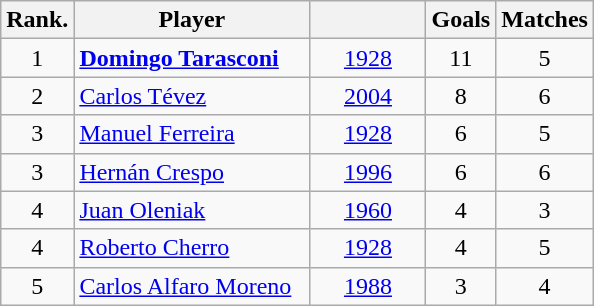<table class="wikitable sortable" style="text-align: center;">
<tr>
<th width=30px>Rank.</th>
<th width=150px>Player</th>
<th width=70px></th>
<th width= px>Goals</th>
<th width= px>Matches</th>
</tr>
<tr>
<td>1</td>
<td align="left"><strong><a href='#'>Domingo Tarasconi</a></strong></td>
<td><a href='#'>1928</a></td>
<td>11</td>
<td>5</td>
</tr>
<tr>
<td>2</td>
<td align="left"><a href='#'>Carlos Tévez</a></td>
<td><a href='#'>2004</a></td>
<td>8</td>
<td>6</td>
</tr>
<tr>
<td>3</td>
<td align=left><a href='#'>Manuel Ferreira</a></td>
<td><a href='#'>1928</a></td>
<td>6</td>
<td>5</td>
</tr>
<tr>
<td>3</td>
<td align="left"><a href='#'>Hernán Crespo</a></td>
<td><a href='#'>1996</a></td>
<td>6</td>
<td>6</td>
</tr>
<tr>
<td>4</td>
<td align="left"><a href='#'>Juan Oleniak</a></td>
<td><a href='#'>1960</a></td>
<td>4</td>
<td>3</td>
</tr>
<tr>
<td>4</td>
<td align="left"><a href='#'>Roberto Cherro</a></td>
<td><a href='#'>1928</a></td>
<td>4</td>
<td>5</td>
</tr>
<tr>
<td>5</td>
<td align="left"><a href='#'>Carlos Alfaro Moreno</a></td>
<td><a href='#'>1988</a></td>
<td>3</td>
<td>4</td>
</tr>
</table>
